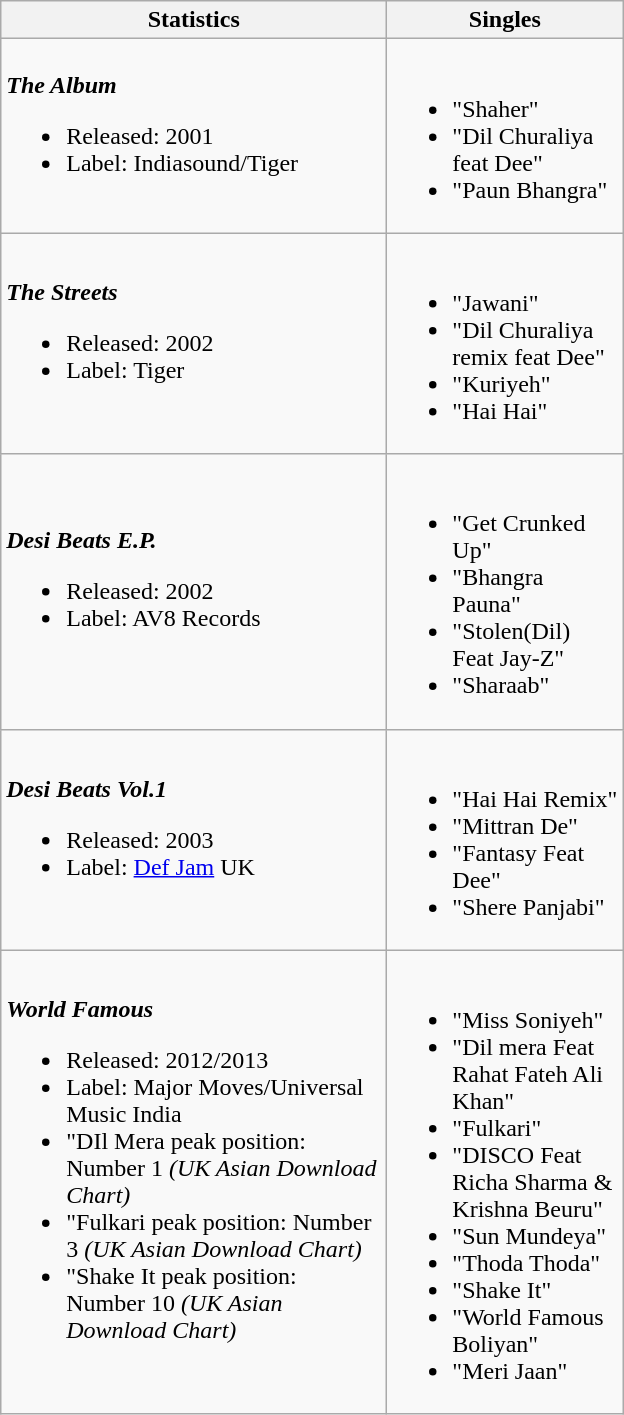<table class="wikitable">
<tr>
<th>Statistics</th>
<th>Singles</th>
</tr>
<tr>
<td style="width:250px;" align=><strong><em>The Album</em></strong><br><ul><li>Released: 2001</li><li>Label: Indiasound/Tiger</li></ul></td>
<td style="width:150px; text-align:left;"><br><ul><li>"Shaher"</li><li>"Dil Churaliya feat Dee"</li><li>"Paun Bhangra"</li></ul></td>
</tr>
<tr>
<td style="width:250px;" align=><strong><em>The Streets</em></strong><br><ul><li>Released: 2002</li><li>Label: Tiger</li></ul></td>
<td style="width:150px; text-align:left;"><br><ul><li>"Jawani"</li><li>"Dil Churaliya remix feat Dee"</li><li>"Kuriyeh"</li><li>"Hai Hai"</li></ul></td>
</tr>
<tr>
<td style="width:250px;" align=><strong><em>Desi Beats E.P.</em></strong><br><ul><li>Released: 2002</li><li>Label: AV8 Records</li></ul></td>
<td style="width:150px; text-align:left;"><br><ul><li>"Get Crunked Up"</li><li>"Bhangra Pauna"</li><li>"Stolen(Dil) Feat Jay-Z"</li><li>"Sharaab"</li></ul></td>
</tr>
<tr>
<td style="width:250px;" align=><strong><em>Desi Beats Vol.1</em></strong><br><ul><li>Released: 2003</li><li>Label: <a href='#'>Def Jam</a> UK</li></ul></td>
<td style="width:150px; text-align:left;"><br><ul><li>"Hai Hai Remix"</li><li>"Mittran De"</li><li>"Fantasy Feat Dee"</li><li>"Shere Panjabi"</li></ul></td>
</tr>
<tr>
<td style="width:250px;" align=><strong><em>World Famous</em></strong><br><ul><li>Released: 2012/2013</li><li>Label: Major Moves/Universal Music India</li><li>"DIl Mera peak position: Number 1 <em>(UK Asian Download Chart)</em></li><li>"Fulkari peak position: Number 3 <em>(UK Asian Download Chart)</em></li><li>"Shake It peak position: Number 10 <em>(UK Asian Download Chart)</em></li></ul></td>
<td style="width:150px; text-align:left;"><br><ul><li>"Miss Soniyeh"</li><li>"Dil mera Feat Rahat Fateh Ali Khan"</li><li>"Fulkari"</li><li>"DISCO Feat Richa Sharma & Krishna Beuru"</li><li>"Sun Mundeya"</li><li>"Thoda Thoda"</li><li>"Shake It"</li><li>"World Famous Boliyan"</li><li>"Meri Jaan"</li></ul></td>
</tr>
</table>
